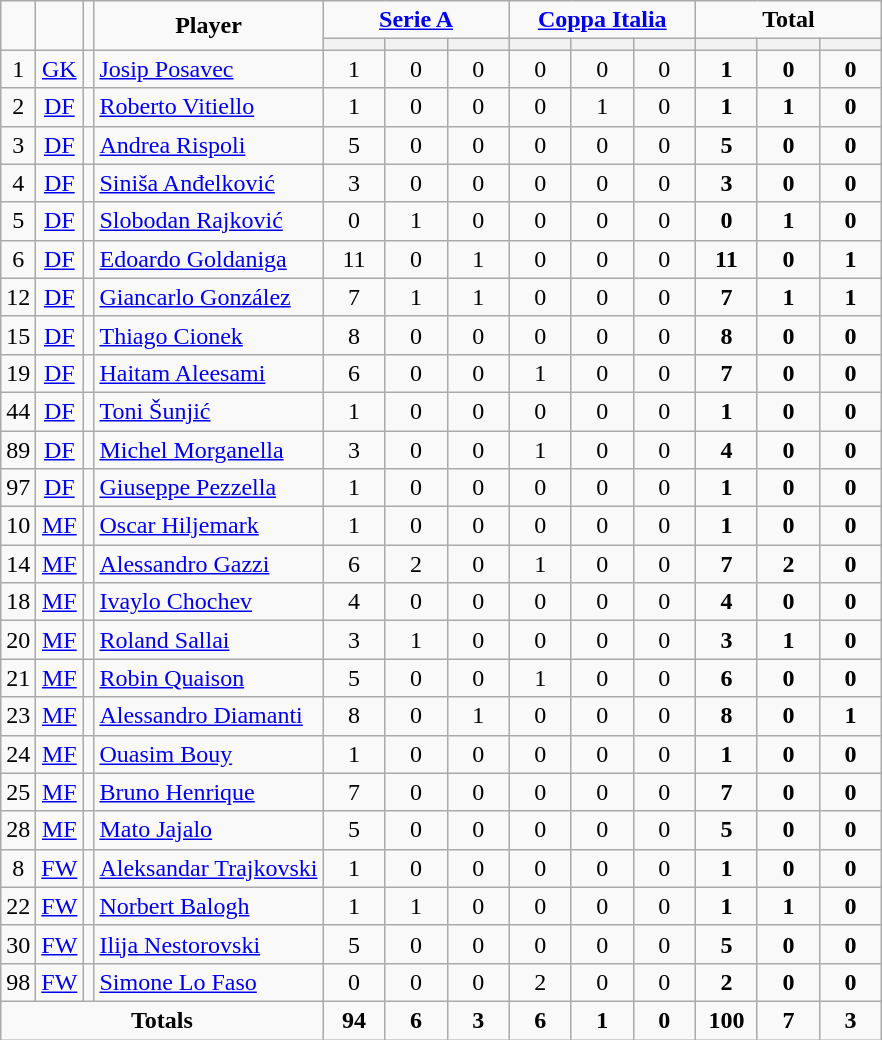<table class="wikitable" style="text-align:center;">
<tr>
<td rowspan="2" !width=15><strong></strong></td>
<td rowspan="2" !width=15><strong></strong></td>
<td rowspan="2" !width=15><strong></strong></td>
<td rowspan="2" !width=120><strong>Player</strong></td>
<td colspan="3"><strong><a href='#'>Serie A</a></strong></td>
<td colspan="3"><strong><a href='#'>Coppa Italia</a></strong></td>
<td colspan="3"><strong>Total</strong></td>
</tr>
<tr>
<th width=34; background:#fe9;"></th>
<th width=34; background:#fe9;"></th>
<th width=34; background:#ff8888;"></th>
<th width=34; background:#fe9;"></th>
<th width=34; background:#fe9;"></th>
<th width=34; background:#ff8888;"></th>
<th width=34; background:#fe9;"></th>
<th width=34; background:#fe9;"></th>
<th width=34; background:#ff8888;"></th>
</tr>
<tr>
<td>1</td>
<td><a href='#'>GK</a></td>
<td></td>
<td align=left><a href='#'>Josip Posavec</a></td>
<td>1</td>
<td>0</td>
<td>0</td>
<td>0</td>
<td>0</td>
<td>0</td>
<td><strong>1</strong></td>
<td><strong>0</strong></td>
<td><strong>0</strong></td>
</tr>
<tr>
<td>2</td>
<td><a href='#'>DF</a></td>
<td></td>
<td align=left><a href='#'>Roberto Vitiello</a></td>
<td>1</td>
<td>0</td>
<td>0</td>
<td>0</td>
<td>1</td>
<td>0</td>
<td><strong>1</strong></td>
<td><strong>1</strong></td>
<td><strong>0</strong></td>
</tr>
<tr>
<td>3</td>
<td><a href='#'>DF</a></td>
<td></td>
<td align=left><a href='#'>Andrea Rispoli</a></td>
<td>5</td>
<td>0</td>
<td>0</td>
<td>0</td>
<td>0</td>
<td>0</td>
<td><strong>5</strong></td>
<td><strong>0</strong></td>
<td><strong>0</strong></td>
</tr>
<tr>
<td>4</td>
<td><a href='#'>DF</a></td>
<td></td>
<td align=left><a href='#'>Siniša Anđelković</a></td>
<td>3</td>
<td>0</td>
<td>0</td>
<td>0</td>
<td>0</td>
<td>0</td>
<td><strong>3</strong></td>
<td><strong>0</strong></td>
<td><strong>0</strong></td>
</tr>
<tr>
<td>5</td>
<td><a href='#'>DF</a></td>
<td></td>
<td align=left><a href='#'>Slobodan Rajković</a></td>
<td>0</td>
<td>1</td>
<td>0</td>
<td>0</td>
<td>0</td>
<td>0</td>
<td><strong>0</strong></td>
<td><strong>1</strong></td>
<td><strong>0</strong></td>
</tr>
<tr>
<td>6</td>
<td><a href='#'>DF</a></td>
<td></td>
<td align=left><a href='#'>Edoardo Goldaniga</a></td>
<td>11</td>
<td>0</td>
<td>1</td>
<td>0</td>
<td>0</td>
<td>0</td>
<td><strong>11</strong></td>
<td><strong>0</strong></td>
<td><strong>1</strong></td>
</tr>
<tr>
<td>12</td>
<td><a href='#'>DF</a></td>
<td></td>
<td align=left><a href='#'>Giancarlo González</a></td>
<td>7</td>
<td>1</td>
<td>1</td>
<td>0</td>
<td>0</td>
<td>0</td>
<td><strong>7</strong></td>
<td><strong>1</strong></td>
<td><strong>1</strong></td>
</tr>
<tr>
<td>15</td>
<td><a href='#'>DF</a></td>
<td></td>
<td align=left><a href='#'>Thiago Cionek</a></td>
<td>8</td>
<td>0</td>
<td>0</td>
<td>0</td>
<td>0</td>
<td>0</td>
<td><strong>8</strong></td>
<td><strong>0</strong></td>
<td><strong>0</strong></td>
</tr>
<tr>
<td>19</td>
<td><a href='#'>DF</a></td>
<td></td>
<td align=left><a href='#'>Haitam Aleesami</a></td>
<td>6</td>
<td>0</td>
<td>0</td>
<td>1</td>
<td>0</td>
<td>0</td>
<td><strong>7</strong></td>
<td><strong>0</strong></td>
<td><strong>0</strong></td>
</tr>
<tr>
<td>44</td>
<td><a href='#'>DF</a></td>
<td></td>
<td align=left><a href='#'>Toni Šunjić</a></td>
<td>1</td>
<td>0</td>
<td>0</td>
<td>0</td>
<td>0</td>
<td>0</td>
<td><strong>1</strong></td>
<td><strong>0</strong></td>
<td><strong>0</strong></td>
</tr>
<tr>
<td>89</td>
<td><a href='#'>DF</a></td>
<td></td>
<td align=left><a href='#'>Michel Morganella</a></td>
<td>3</td>
<td>0</td>
<td>0</td>
<td>1</td>
<td>0</td>
<td>0</td>
<td><strong>4</strong></td>
<td><strong>0</strong></td>
<td><strong>0</strong></td>
</tr>
<tr>
<td>97</td>
<td><a href='#'>DF</a></td>
<td></td>
<td align=left><a href='#'>Giuseppe Pezzella</a></td>
<td>1</td>
<td>0</td>
<td>0</td>
<td>0</td>
<td>0</td>
<td>0</td>
<td><strong>1</strong></td>
<td><strong>0</strong></td>
<td><strong>0</strong></td>
</tr>
<tr>
<td>10</td>
<td><a href='#'>MF</a></td>
<td></td>
<td align=left><a href='#'>Oscar Hiljemark</a></td>
<td>1</td>
<td>0</td>
<td>0</td>
<td>0</td>
<td>0</td>
<td>0</td>
<td><strong>1</strong></td>
<td><strong>0</strong></td>
<td><strong>0</strong></td>
</tr>
<tr>
<td>14</td>
<td><a href='#'>MF</a></td>
<td></td>
<td align=left><a href='#'>Alessandro Gazzi</a></td>
<td>6</td>
<td>2</td>
<td>0</td>
<td>1</td>
<td>0</td>
<td>0</td>
<td><strong>7</strong></td>
<td><strong>2</strong></td>
<td><strong>0</strong></td>
</tr>
<tr>
<td>18</td>
<td><a href='#'>MF</a></td>
<td></td>
<td align=left><a href='#'>Ivaylo Chochev</a></td>
<td>4</td>
<td>0</td>
<td>0</td>
<td>0</td>
<td>0</td>
<td>0</td>
<td><strong>4</strong></td>
<td><strong>0</strong></td>
<td><strong>0</strong></td>
</tr>
<tr>
<td>20</td>
<td><a href='#'>MF</a></td>
<td></td>
<td align=left><a href='#'>Roland Sallai</a></td>
<td>3</td>
<td>1</td>
<td>0</td>
<td>0</td>
<td>0</td>
<td>0</td>
<td><strong>3</strong></td>
<td><strong>1</strong></td>
<td><strong>0</strong></td>
</tr>
<tr>
<td>21</td>
<td><a href='#'>MF</a></td>
<td></td>
<td align=left><a href='#'>Robin Quaison</a></td>
<td>5</td>
<td>0</td>
<td>0</td>
<td>1</td>
<td>0</td>
<td>0</td>
<td><strong>6</strong></td>
<td><strong>0</strong></td>
<td><strong>0</strong></td>
</tr>
<tr>
<td>23</td>
<td><a href='#'>MF</a></td>
<td></td>
<td align=left><a href='#'>Alessandro Diamanti</a></td>
<td>8</td>
<td>0</td>
<td>1</td>
<td>0</td>
<td>0</td>
<td>0</td>
<td><strong>8</strong></td>
<td><strong>0</strong></td>
<td><strong>1</strong></td>
</tr>
<tr>
<td>24</td>
<td><a href='#'>MF</a></td>
<td></td>
<td align=left><a href='#'>Ouasim Bouy</a></td>
<td>1</td>
<td>0</td>
<td>0</td>
<td>0</td>
<td>0</td>
<td>0</td>
<td><strong>1</strong></td>
<td><strong>0</strong></td>
<td><strong>0</strong></td>
</tr>
<tr>
<td>25</td>
<td><a href='#'>MF</a></td>
<td></td>
<td align=left><a href='#'>Bruno Henrique</a></td>
<td>7</td>
<td>0</td>
<td>0</td>
<td>0</td>
<td>0</td>
<td>0</td>
<td><strong>7</strong></td>
<td><strong>0</strong></td>
<td><strong>0</strong></td>
</tr>
<tr>
<td>28</td>
<td><a href='#'>MF</a></td>
<td></td>
<td align=left><a href='#'>Mato Jajalo</a></td>
<td>5</td>
<td>0</td>
<td>0</td>
<td>0</td>
<td>0</td>
<td>0</td>
<td><strong>5</strong></td>
<td><strong>0</strong></td>
<td><strong>0</strong></td>
</tr>
<tr>
<td>8</td>
<td><a href='#'>FW</a></td>
<td></td>
<td align=left><a href='#'>Aleksandar Trajkovski</a></td>
<td>1</td>
<td>0</td>
<td>0</td>
<td>0</td>
<td>0</td>
<td>0</td>
<td><strong>1</strong></td>
<td><strong>0</strong></td>
<td><strong>0</strong></td>
</tr>
<tr>
<td>22</td>
<td><a href='#'>FW</a></td>
<td></td>
<td align=left><a href='#'>Norbert Balogh</a></td>
<td>1</td>
<td>1</td>
<td>0</td>
<td>0</td>
<td>0</td>
<td>0</td>
<td><strong>1</strong></td>
<td><strong>1</strong></td>
<td><strong>0</strong></td>
</tr>
<tr>
<td>30</td>
<td><a href='#'>FW</a></td>
<td></td>
<td align=left><a href='#'>Ilija Nestorovski</a></td>
<td>5</td>
<td>0</td>
<td>0</td>
<td>0</td>
<td>0</td>
<td>0</td>
<td><strong>5</strong></td>
<td><strong>0</strong></td>
<td><strong>0</strong></td>
</tr>
<tr>
<td>98</td>
<td><a href='#'>FW</a></td>
<td></td>
<td align=left><a href='#'>Simone Lo Faso</a></td>
<td>0</td>
<td>0</td>
<td>0</td>
<td>2</td>
<td>0</td>
<td>0</td>
<td><strong>2</strong></td>
<td><strong>0</strong></td>
<td><strong>0</strong></td>
</tr>
<tr>
<td colspan=4><strong>Totals</strong></td>
<td><strong>94</strong></td>
<td><strong>6</strong></td>
<td><strong>3</strong></td>
<td><strong>6</strong></td>
<td><strong>1</strong></td>
<td><strong>0</strong></td>
<td><strong>100</strong></td>
<td><strong>7</strong></td>
<td><strong>3</strong></td>
</tr>
</table>
